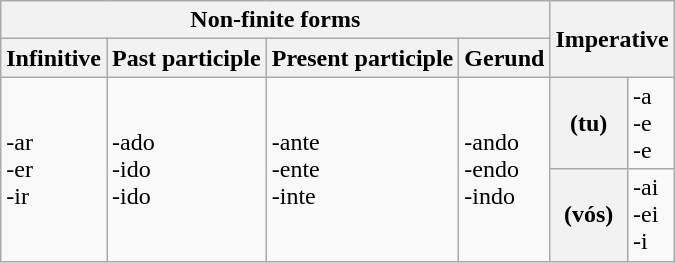<table class="wikitable">
<tr>
<th colspan="4">Non-finite forms</th>
<th rowspan="2" colspan="2">Imperative</th>
</tr>
<tr>
<th>Infinitive</th>
<th>Past participle</th>
<th>Present participle</th>
<th>Gerund</th>
</tr>
<tr>
<td rowspan="2">-ar<br>-er<br>-ir</td>
<td rowspan="2">-ado<br>-ido<br>-ido</td>
<td rowspan="2">-ante<br>-ente<br>-inte</td>
<td rowspan="2">-ando<br>-endo<br>-indo</td>
<th>(tu)</th>
<td>-a<br>-e<br>-e</td>
</tr>
<tr>
<th>(vós)</th>
<td>-ai<br>-ei<br>-i</td>
</tr>
</table>
